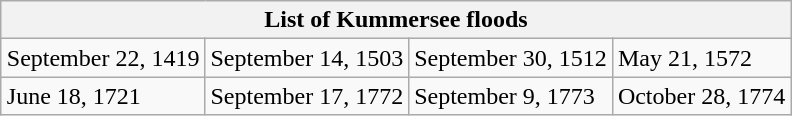<table class="wikitable" style="margin-left: auto; margin-right: auto; border: none;">
<tr>
<th colspan="8">List of Kummersee floods</th>
</tr>
<tr>
<td>September 22, 1419</td>
<td>September 14, 1503</td>
<td>September 30, 1512</td>
<td>May 21, 1572</td>
</tr>
<tr>
<td>June 18, 1721</td>
<td>September 17, 1772</td>
<td>September 9, 1773</td>
<td>October 28, 1774</td>
</tr>
</table>
